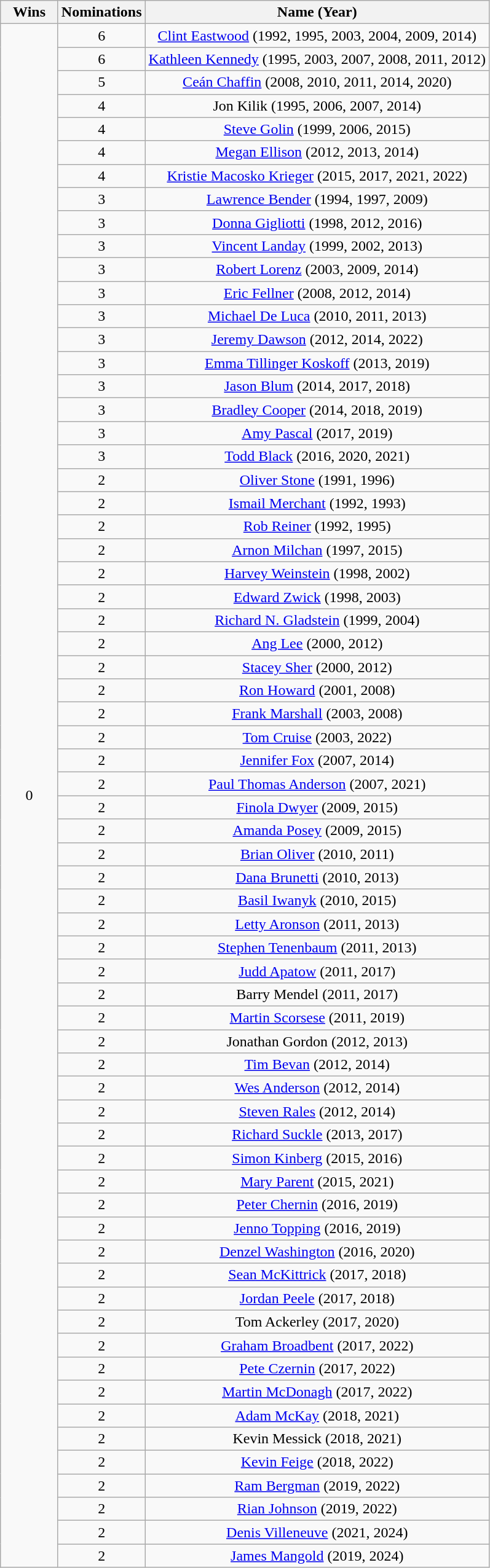<table class="wikitable sortable" rowspan="2" style="text-align:center;" background: #f6e39c;>
<tr>
<th scope="col" style="width:55px;">Wins</th>
<th scope="col">Nominations</th>
<th scope="col">Name (Year)</th>
</tr>
<tr>
<td rowspan=66 style="text-align:center">0</td>
<td>6</td>
<td><a href='#'>Clint Eastwood</a> (1992, 1995, 2003, 2004, 2009, 2014)</td>
</tr>
<tr>
<td>6</td>
<td><a href='#'>Kathleen Kennedy</a> (1995, 2003, 2007, 2008, 2011, 2012)</td>
</tr>
<tr>
<td>5</td>
<td><a href='#'>Ceán Chaffin</a> (2008, 2010, 2011, 2014, 2020)</td>
</tr>
<tr>
<td>4</td>
<td>Jon Kilik (1995, 2006, 2007, 2014)</td>
</tr>
<tr>
<td>4</td>
<td><a href='#'>Steve Golin</a> (1999, 2006, 2015)</td>
</tr>
<tr>
<td>4</td>
<td><a href='#'>Megan Ellison</a> (2012, 2013, 2014)</td>
</tr>
<tr>
<td>4</td>
<td><a href='#'>Kristie Macosko Krieger</a> (2015, 2017, 2021, 2022)</td>
</tr>
<tr>
<td>3</td>
<td><a href='#'>Lawrence Bender</a> (1994, 1997, 2009)</td>
</tr>
<tr>
<td>3</td>
<td><a href='#'>Donna Gigliotti</a> (1998, 2012, 2016)</td>
</tr>
<tr>
<td>3</td>
<td><a href='#'>Vincent Landay</a> (1999, 2002, 2013)</td>
</tr>
<tr>
<td>3</td>
<td><a href='#'>Robert Lorenz</a> (2003, 2009, 2014)</td>
</tr>
<tr>
<td>3</td>
<td><a href='#'>Eric Fellner</a> (2008, 2012, 2014)</td>
</tr>
<tr>
<td>3</td>
<td><a href='#'>Michael De Luca</a> (2010, 2011, 2013)</td>
</tr>
<tr>
<td>3</td>
<td><a href='#'>Jeremy Dawson</a> (2012, 2014, 2022)</td>
</tr>
<tr>
<td>3</td>
<td><a href='#'>Emma Tillinger Koskoff</a> (2013, 2019)</td>
</tr>
<tr>
<td>3</td>
<td><a href='#'>Jason Blum</a> (2014, 2017, 2018)</td>
</tr>
<tr>
<td>3</td>
<td><a href='#'>Bradley Cooper</a> (2014, 2018, 2019)</td>
</tr>
<tr>
<td>3</td>
<td><a href='#'>Amy Pascal</a> (2017, 2019)</td>
</tr>
<tr>
<td>3</td>
<td><a href='#'>Todd Black</a> (2016, 2020, 2021)</td>
</tr>
<tr>
<td>2</td>
<td><a href='#'>Oliver Stone</a> (1991, 1996)</td>
</tr>
<tr>
<td>2</td>
<td><a href='#'>Ismail Merchant</a> (1992, 1993)</td>
</tr>
<tr>
<td>2</td>
<td><a href='#'>Rob Reiner</a> (1992, 1995)</td>
</tr>
<tr>
<td>2</td>
<td><a href='#'>Arnon Milchan</a> (1997, 2015)</td>
</tr>
<tr>
<td>2</td>
<td><a href='#'>Harvey Weinstein</a> (1998, 2002)</td>
</tr>
<tr>
<td>2</td>
<td><a href='#'>Edward Zwick</a> (1998, 2003)</td>
</tr>
<tr>
<td>2</td>
<td><a href='#'>Richard N. Gladstein</a> (1999, 2004)</td>
</tr>
<tr>
<td>2</td>
<td><a href='#'>Ang Lee</a> (2000, 2012)</td>
</tr>
<tr>
<td>2</td>
<td><a href='#'>Stacey Sher</a> (2000, 2012)</td>
</tr>
<tr>
<td>2</td>
<td><a href='#'>Ron Howard</a> (2001, 2008)</td>
</tr>
<tr>
<td>2</td>
<td><a href='#'>Frank Marshall</a> (2003, 2008)</td>
</tr>
<tr>
<td>2</td>
<td><a href='#'>Tom Cruise</a> (2003, 2022)</td>
</tr>
<tr>
<td>2</td>
<td><a href='#'>Jennifer Fox</a> (2007, 2014)</td>
</tr>
<tr>
<td>2</td>
<td><a href='#'>Paul Thomas Anderson</a> (2007, 2021)</td>
</tr>
<tr>
<td>2</td>
<td><a href='#'>Finola Dwyer</a> (2009, 2015)</td>
</tr>
<tr>
<td>2</td>
<td><a href='#'>Amanda Posey</a> (2009, 2015)</td>
</tr>
<tr>
<td>2</td>
<td><a href='#'>Brian Oliver</a> (2010, 2011)</td>
</tr>
<tr>
<td>2</td>
<td><a href='#'>Dana Brunetti</a> (2010, 2013)</td>
</tr>
<tr>
<td>2</td>
<td><a href='#'>Basil Iwanyk</a> (2010, 2015)</td>
</tr>
<tr>
<td>2</td>
<td><a href='#'>Letty Aronson</a> (2011, 2013)</td>
</tr>
<tr>
<td>2</td>
<td><a href='#'>Stephen Tenenbaum</a> (2011, 2013)</td>
</tr>
<tr>
<td>2</td>
<td><a href='#'>Judd Apatow</a> (2011, 2017)</td>
</tr>
<tr>
<td>2</td>
<td>Barry Mendel (2011, 2017)</td>
</tr>
<tr>
<td>2</td>
<td><a href='#'>Martin Scorsese</a> (2011, 2019)</td>
</tr>
<tr>
<td>2</td>
<td>Jonathan Gordon (2012, 2013)</td>
</tr>
<tr>
<td>2</td>
<td><a href='#'>Tim Bevan</a> (2012, 2014)</td>
</tr>
<tr>
<td>2</td>
<td><a href='#'>Wes Anderson</a> (2012, 2014)</td>
</tr>
<tr>
<td>2</td>
<td><a href='#'>Steven Rales</a> (2012, 2014)</td>
</tr>
<tr>
<td>2</td>
<td><a href='#'>Richard Suckle</a> (2013, 2017)</td>
</tr>
<tr>
<td>2</td>
<td><a href='#'>Simon Kinberg</a> (2015, 2016)</td>
</tr>
<tr>
<td>2</td>
<td><a href='#'>Mary Parent</a> (2015, 2021)</td>
</tr>
<tr>
<td>2</td>
<td><a href='#'>Peter Chernin</a> (2016, 2019)</td>
</tr>
<tr>
<td>2</td>
<td><a href='#'>Jenno Topping</a> (2016, 2019)</td>
</tr>
<tr>
<td>2</td>
<td><a href='#'>Denzel Washington</a> (2016, 2020)</td>
</tr>
<tr>
<td>2</td>
<td><a href='#'>Sean McKittrick</a> (2017, 2018)</td>
</tr>
<tr>
<td>2</td>
<td><a href='#'>Jordan Peele</a> (2017, 2018)</td>
</tr>
<tr>
<td>2</td>
<td>Tom Ackerley (2017, 2020)</td>
</tr>
<tr>
<td>2</td>
<td><a href='#'>Graham Broadbent</a> (2017, 2022)</td>
</tr>
<tr>
<td>2</td>
<td><a href='#'>Pete Czernin</a> (2017, 2022)</td>
</tr>
<tr>
<td>2</td>
<td><a href='#'>Martin McDonagh</a> (2017, 2022)</td>
</tr>
<tr>
<td>2</td>
<td><a href='#'>Adam McKay</a> (2018, 2021)</td>
</tr>
<tr>
<td>2</td>
<td>Kevin Messick (2018, 2021)</td>
</tr>
<tr>
<td>2</td>
<td><a href='#'>Kevin Feige</a> (2018, 2022)</td>
</tr>
<tr>
<td>2</td>
<td><a href='#'>Ram Bergman</a> (2019, 2022)</td>
</tr>
<tr>
<td>2</td>
<td><a href='#'>Rian Johnson</a> (2019, 2022)</td>
</tr>
<tr>
<td>2</td>
<td><a href='#'>Denis Villeneuve</a> (2021, 2024)</td>
</tr>
<tr>
<td>2</td>
<td><a href='#'>James Mangold</a> (2019, 2024)</td>
</tr>
</table>
